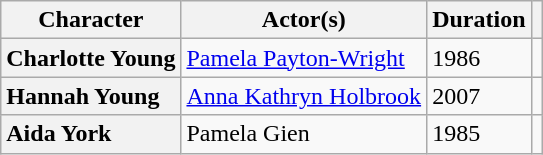<table class="wikitable unsortable">
<tr>
<th scope=col>Character</th>
<th scope=col>Actor(s)</th>
<th scope=col>Duration</th>
<th scope=col></th>
</tr>
<tr>
<th scope=row style=text-align:left>Charlotte Young</th>
<td><a href='#'>Pamela Payton-Wright</a></td>
<td>1986</td>
<td></td>
</tr>
<tr>
<th scope=row style=text-align:left>Hannah Young</th>
<td><a href='#'>Anna Kathryn Holbrook</a></td>
<td>2007</td>
<td></td>
</tr>
<tr>
<th scope=row style=text-align:left>Aida York</th>
<td>Pamela Gien</td>
<td>1985</td>
<td></td>
</tr>
</table>
